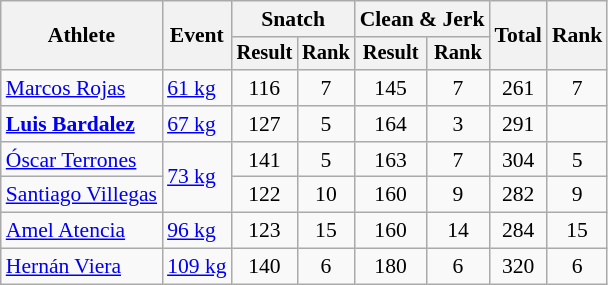<table class="wikitable" style="font-size:90%">
<tr>
<th rowspan=2>Athlete</th>
<th rowspan=2>Event</th>
<th colspan="2">Snatch</th>
<th colspan="2">Clean & Jerk</th>
<th rowspan="2">Total</th>
<th rowspan="2">Rank</th>
</tr>
<tr style="font-size:95%">
<th>Result</th>
<th>Rank</th>
<th>Result</th>
<th>Rank</th>
</tr>
<tr align=center>
<td align=left><a href='#'>Marcos Rojas</a></td>
<td align=left><a href='#'>61 kg</a></td>
<td>116</td>
<td>7</td>
<td>145</td>
<td>7</td>
<td>261</td>
<td>7</td>
</tr>
<tr align=center>
<td align=left><strong><a href='#'>Luis Bardalez</a></strong></td>
<td align=left><a href='#'>67 kg</a></td>
<td>127</td>
<td>5</td>
<td>164</td>
<td>3</td>
<td>291</td>
<td></td>
</tr>
<tr align=center>
<td align=left><a href='#'>Óscar Terrones</a></td>
<td align=left rowspan=2><a href='#'>73 kg</a></td>
<td>141</td>
<td>5</td>
<td>163</td>
<td>7</td>
<td>304</td>
<td>5</td>
</tr>
<tr align=center>
<td align=left><a href='#'>Santiago Villegas</a></td>
<td>122</td>
<td>10</td>
<td>160</td>
<td>9</td>
<td>282</td>
<td>9</td>
</tr>
<tr align=center>
<td align=left><a href='#'>Amel Atencia</a></td>
<td align=left><a href='#'>96 kg</a></td>
<td>123</td>
<td>15</td>
<td>160</td>
<td>14</td>
<td>284</td>
<td>15</td>
</tr>
<tr align=center>
<td align=left><a href='#'>Hernán Viera</a></td>
<td align=left><a href='#'>109 kg</a></td>
<td>140</td>
<td>6</td>
<td>180</td>
<td>6</td>
<td>320</td>
<td>6</td>
</tr>
</table>
